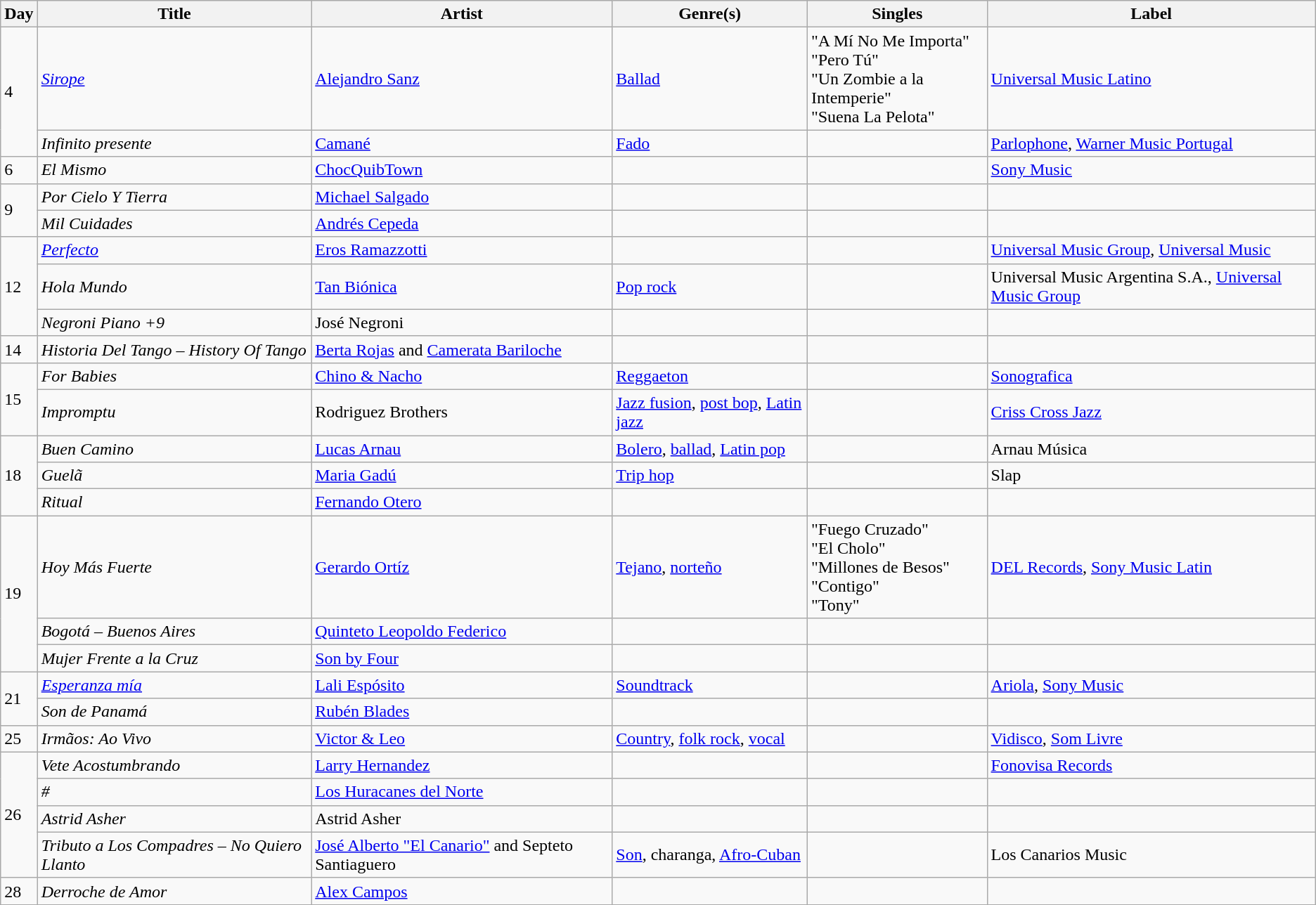<table class="wikitable sortable" style="text-align: left;">
<tr>
<th>Day</th>
<th>Title</th>
<th>Artist</th>
<th>Genre(s)</th>
<th>Singles</th>
<th>Label</th>
</tr>
<tr>
<td rowspan="2">4</td>
<td><em><a href='#'>Sirope</a></em></td>
<td><a href='#'>Alejandro Sanz</a></td>
<td><a href='#'>Ballad</a></td>
<td>"A Mí No Me Importa"<br>"Pero Tú"<br>"Un Zombie a la Intemperie"<br>"Suena La Pelota"</td>
<td><a href='#'>Universal Music Latino</a></td>
</tr>
<tr>
<td><em>Infinito presente</em></td>
<td><a href='#'>Camané</a></td>
<td><a href='#'>Fado</a></td>
<td></td>
<td><a href='#'>Parlophone</a>, <a href='#'>Warner Music Portugal</a></td>
</tr>
<tr>
<td>6</td>
<td><em>El Mismo</em></td>
<td><a href='#'>ChocQuibTown</a></td>
<td></td>
<td></td>
<td><a href='#'>Sony Music</a></td>
</tr>
<tr>
<td rowspan="2">9</td>
<td><em>Por Cielo Y Tierra</em></td>
<td><a href='#'>Michael Salgado</a></td>
<td></td>
<td></td>
<td></td>
</tr>
<tr>
<td><em>Mil Cuidades</em></td>
<td><a href='#'>Andrés Cepeda</a></td>
<td></td>
<td></td>
<td></td>
</tr>
<tr>
<td rowspan="3">12</td>
<td><em><a href='#'>Perfecto</a></em></td>
<td><a href='#'>Eros Ramazzotti</a></td>
<td></td>
<td></td>
<td><a href='#'>Universal Music Group</a>, <a href='#'>Universal Music</a></td>
</tr>
<tr>
<td><em>Hola Mundo</em></td>
<td><a href='#'>Tan Biónica</a></td>
<td><a href='#'>Pop rock</a></td>
<td></td>
<td>Universal Music Argentina S.A., <a href='#'>Universal Music Group</a></td>
</tr>
<tr>
<td><em>Negroni Piano +9</em></td>
<td>José Negroni</td>
<td></td>
<td></td>
<td></td>
</tr>
<tr>
<td>14</td>
<td><em>Historia Del Tango – History Of Tango</em></td>
<td><a href='#'>Berta Rojas</a> and <a href='#'>Camerata Bariloche</a></td>
<td></td>
<td></td>
<td></td>
</tr>
<tr>
<td rowspan="2">15</td>
<td><em>For Babies</em></td>
<td><a href='#'>Chino & Nacho</a></td>
<td><a href='#'>Reggaeton</a></td>
<td></td>
<td><a href='#'>Sonografica</a></td>
</tr>
<tr>
<td><em>Impromptu</em></td>
<td>Rodriguez Brothers</td>
<td><a href='#'>Jazz fusion</a>, <a href='#'>post bop</a>, <a href='#'>Latin jazz</a></td>
<td></td>
<td><a href='#'>Criss Cross Jazz</a></td>
</tr>
<tr>
<td rowspan="3">18</td>
<td><em>Buen Camino</em></td>
<td><a href='#'>Lucas Arnau</a></td>
<td><a href='#'>Bolero</a>, <a href='#'>ballad</a>, <a href='#'>Latin pop</a></td>
<td></td>
<td>Arnau Música</td>
</tr>
<tr>
<td><em>Guelã</em></td>
<td><a href='#'>Maria Gadú</a></td>
<td><a href='#'>Trip hop</a></td>
<td></td>
<td>Slap</td>
</tr>
<tr>
<td><em>Ritual</em></td>
<td><a href='#'>Fernando Otero</a></td>
<td></td>
<td></td>
<td></td>
</tr>
<tr>
<td rowspan="3">19</td>
<td><em>Hoy Más Fuerte</em></td>
<td><a href='#'>Gerardo Ortíz</a></td>
<td><a href='#'>Tejano</a>, <a href='#'>norteño</a></td>
<td>"Fuego Cruzado"<br>"El Cholo"<br>"Millones de Besos"<br>"Contigo"<br>"Tony"</td>
<td><a href='#'>DEL Records</a>, <a href='#'>Sony Music Latin</a></td>
</tr>
<tr>
<td><em>Bogotá – Buenos Aires</em></td>
<td><a href='#'>Quinteto Leopoldo Federico</a></td>
<td></td>
<td></td>
<td></td>
</tr>
<tr>
<td><em>Mujer Frente a la Cruz</em></td>
<td><a href='#'>Son by Four</a></td>
<td></td>
<td></td>
<td></td>
</tr>
<tr>
<td rowspan="2">21</td>
<td><em><a href='#'>Esperanza mía</a></em></td>
<td><a href='#'>Lali Espósito</a></td>
<td><a href='#'>Soundtrack</a></td>
<td></td>
<td><a href='#'>Ariola</a>, <a href='#'>Sony Music</a></td>
</tr>
<tr>
<td><em>Son de Panamá</em></td>
<td><a href='#'>Rubén Blades</a></td>
<td></td>
<td></td>
<td></td>
</tr>
<tr>
<td>25</td>
<td><em>Irmãos: Ao Vivo</em></td>
<td><a href='#'>Victor & Leo</a></td>
<td><a href='#'>Country</a>, <a href='#'>folk rock</a>, <a href='#'>vocal</a></td>
<td></td>
<td><a href='#'>Vidisco</a>, <a href='#'>Som Livre</a></td>
</tr>
<tr>
<td rowspan="4">26</td>
<td><em>Vete Acostumbrando</em></td>
<td><a href='#'>Larry Hernandez</a></td>
<td></td>
<td></td>
<td><a href='#'>Fonovisa Records</a></td>
</tr>
<tr>
<td><em>#</em></td>
<td><a href='#'>Los Huracanes del Norte</a></td>
<td></td>
<td></td>
<td></td>
</tr>
<tr>
<td><em>Astrid Asher</em></td>
<td>Astrid Asher</td>
<td></td>
<td></td>
<td></td>
</tr>
<tr>
<td><em>Tributo a Los Compadres – No Quiero Llanto</em></td>
<td><a href='#'>José Alberto "El Canario"</a> and Septeto Santiaguero</td>
<td><a href='#'>Son</a>, charanga, <a href='#'>Afro-Cuban</a></td>
<td></td>
<td>Los Canarios Music</td>
</tr>
<tr>
<td>28</td>
<td><em>Derroche de Amor</em></td>
<td><a href='#'>Alex Campos</a></td>
<td></td>
<td></td>
<td></td>
</tr>
<tr>
</tr>
</table>
